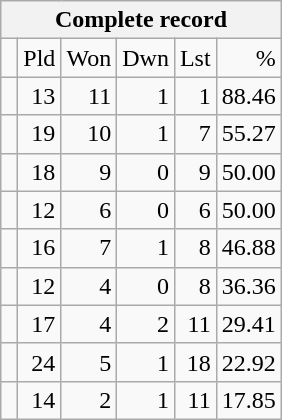<table class="wikitable" style="text-align:right">
<tr>
<th colspan=7>Complete record</th>
</tr>
<tr>
<td style="text-align:left"> </td>
<td>Pld</td>
<td>Won</td>
<td>Dwn</td>
<td>Lst</td>
<td>%</td>
</tr>
<tr>
<td style="text-align:left"></td>
<td>13</td>
<td>11</td>
<td>1</td>
<td>1</td>
<td>88.46</td>
</tr>
<tr>
<td style="text-align:left"></td>
<td>19</td>
<td>10</td>
<td>1</td>
<td>7</td>
<td>55.27</td>
</tr>
<tr>
<td style="text-align:left"></td>
<td>18</td>
<td>9</td>
<td>0</td>
<td>9</td>
<td>50.00</td>
</tr>
<tr>
<td style="text-align:left"></td>
<td>12</td>
<td>6</td>
<td>0</td>
<td>6</td>
<td>50.00</td>
</tr>
<tr>
<td style="text-align:left"></td>
<td>16</td>
<td>7</td>
<td>1</td>
<td>8</td>
<td>46.88</td>
</tr>
<tr>
<td style="text-align:left"></td>
<td>12</td>
<td>4</td>
<td>0</td>
<td>8</td>
<td>36.36</td>
</tr>
<tr>
<td style="text-align:left"></td>
<td>17</td>
<td>4</td>
<td>2</td>
<td>11</td>
<td>29.41</td>
</tr>
<tr>
<td style="text-align:left"></td>
<td>24</td>
<td>5</td>
<td>1</td>
<td>18</td>
<td>22.92</td>
</tr>
<tr>
<td style="text-align:left"></td>
<td>14</td>
<td>2</td>
<td>1</td>
<td>11</td>
<td>17.85</td>
</tr>
</table>
